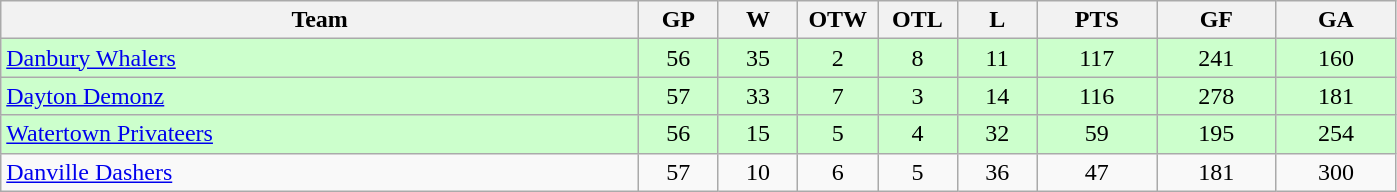<table class="wikitable" style="text-align:center;">
<tr>
<th width="40%">Team</th>
<th width="5%">GP</th>
<th width="5%">W</th>
<th width="5%">OTW</th>
<th width="5%">OTL</th>
<th width="5%">L</th>
<th width="7.5%">PTS</th>
<th width="7.5%">GF</th>
<th width="7.5%">GA</th>
</tr>
<tr bgcolor="#CCFFCC">
<td align="left"><a href='#'>Danbury Whalers</a></td>
<td>56</td>
<td>35</td>
<td>2</td>
<td>8</td>
<td>11</td>
<td>117</td>
<td>241</td>
<td>160</td>
</tr>
<tr bgcolor="#CCFFCC">
<td align="left"><a href='#'>Dayton Demonz</a></td>
<td>57</td>
<td>33</td>
<td>7</td>
<td>3</td>
<td>14</td>
<td>116</td>
<td>278</td>
<td>181</td>
</tr>
<tr bgcolor="#CCFFCC">
<td align="left"><a href='#'>Watertown Privateers</a></td>
<td>56</td>
<td>15</td>
<td>5</td>
<td>4</td>
<td>32</td>
<td>59</td>
<td>195</td>
<td>254</td>
</tr>
<tr>
<td align="left"><a href='#'>Danville Dashers</a></td>
<td>57</td>
<td>10</td>
<td>6</td>
<td>5</td>
<td>36</td>
<td>47</td>
<td>181</td>
<td>300</td>
</tr>
</table>
